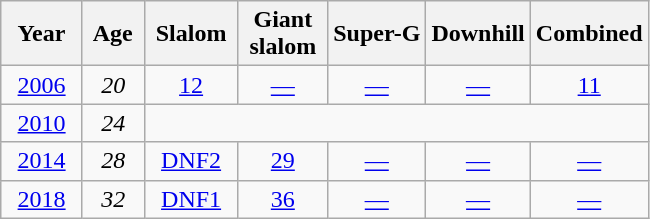<table class=wikitable style="text-align:center">
<tr>
<th>  Year  </th>
<th> Age </th>
<th> Slalom </th>
<th>Giant<br> slalom </th>
<th>Super-G</th>
<th>Downhill</th>
<th>Combined</th>
</tr>
<tr>
<td><a href='#'>2006</a></td>
<td><em>20</em></td>
<td><a href='#'>12</a></td>
<td><a href='#'>—</a></td>
<td><a href='#'>—</a></td>
<td><a href='#'>—</a></td>
<td><a href='#'>11</a></td>
</tr>
<tr>
<td><a href='#'>2010</a></td>
<td><em>24</em></td>
<td colspan=5></td>
</tr>
<tr>
<td><a href='#'>2014</a></td>
<td><em>28</em></td>
<td><a href='#'>DNF2</a></td>
<td><a href='#'>29</a></td>
<td><a href='#'>—</a></td>
<td><a href='#'>—</a></td>
<td><a href='#'>—</a></td>
</tr>
<tr>
<td><a href='#'>2018</a></td>
<td><em>32</em></td>
<td><a href='#'>DNF1</a></td>
<td><a href='#'>36</a></td>
<td><a href='#'>—</a></td>
<td><a href='#'>—</a></td>
<td><a href='#'>—</a></td>
</tr>
</table>
